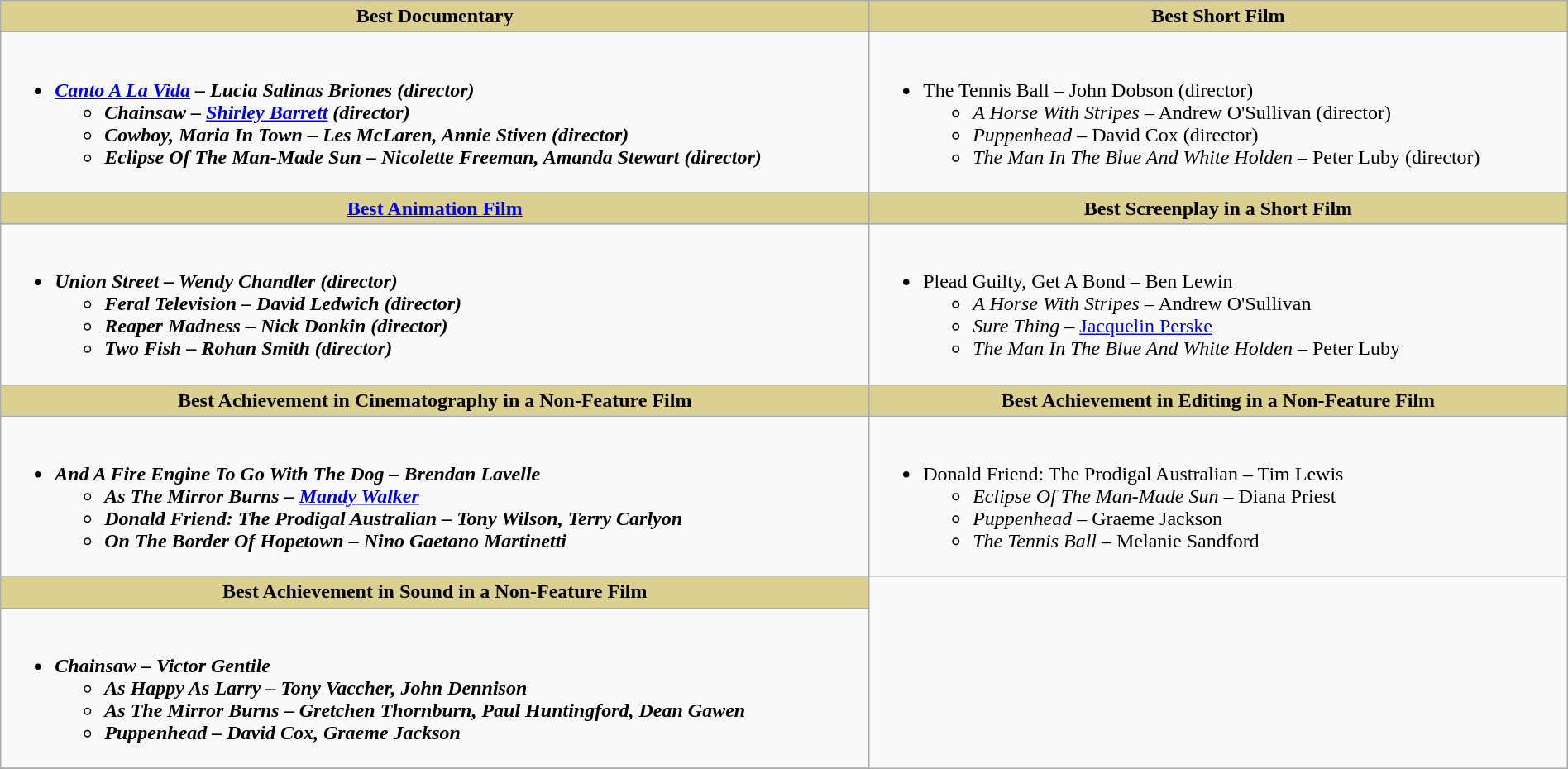<table class=wikitable style="width:100%">
<tr>
<th style="background:#DBD090;" ! style="width:50%">Best Documentary</th>
<th style="background:#DBD090;" ! style="width:50%">Best Short Film</th>
</tr>
<tr>
<td valign="top"><br><ul><li><strong><em><a href='#'>Canto A La Vida</a><em> – Lucia Salinas Briones (director)<strong><ul><li></em>Chainsaw<em> – <a href='#'>Shirley Barrett</a> (director)</li><li></em>Cowboy, Maria In Town<em> – Les McLaren, Annie Stiven (director)</li><li></em>Eclipse Of The Man-Made Sun<em> – Nicolette Freeman, Amanda Stewart (director)</li></ul></li></ul></td>
<td valign="top"><br><ul><li></em></strong>The Tennis Ball</em> – John Dobson (director)</strong><ul><li><em>A Horse With Stripes</em> – Andrew O'Sullivan (director)</li><li><em>Puppenhead</em> – David Cox (director)</li><li><em>The Man In The Blue And White Holden</em> – Peter Luby (director)</li></ul></li></ul></td>
</tr>
<tr>
<th style="background:#DBD090;" ! style="width="50%"><a href='#'>Best Animation Film</a></th>
<th style="background:#DBD090;" ! style="width="50%">Best Screenplay in a Short Film</th>
</tr>
<tr>
<td valign="top"><br><ul><li><strong><em>Union Street<em> – Wendy Chandler (director)<strong><ul><li></em>Feral Television<em> – David Ledwich (director)</li><li></em>Reaper Madness<em> – Nick Donkin (director)</li><li></em>Two Fish<em> – Rohan Smith (director)</li></ul></li></ul></td>
<td valign="top"><br><ul><li></em></strong>Plead Guilty, Get A Bond</em> – Ben Lewin</strong><ul><li><em>A Horse With Stripes</em> – Andrew O'Sullivan</li><li><em>Sure Thing</em> – <a href='#'>Jacquelin Perske</a></li><li><em>The Man In The Blue And White Holden</em> – Peter Luby</li></ul></li></ul></td>
</tr>
<tr>
<th style="background:#DBD090;" ! style="width:50%">Best Achievement in Cinematography in a Non-Feature Film</th>
<th style="background:#DBD090;" ! style="width:50%">Best Achievement in Editing in a Non-Feature Film</th>
</tr>
<tr>
<td valign="top"><br><ul><li><strong><em>And A Fire Engine To Go With The Dog<em> – Brendan Lavelle<strong><ul><li></em>As The Mirror Burns<em> – <a href='#'>Mandy Walker</a></li><li></em>Donald Friend: The Prodigal Australian<em> – Tony Wilson, Terry Carlyon</li><li></em>On The Border Of Hopetown<em> – Nino Gaetano Martinetti</li></ul></li></ul></td>
<td valign="top"><br><ul><li></em></strong>Donald Friend: The Prodigal Australian</em> – Tim Lewis</strong><ul><li><em>Eclipse Of The Man-Made Sun</em> – Diana Priest</li><li><em>Puppenhead</em> – Graeme Jackson</li><li><em>The Tennis Ball</em> – Melanie Sandford</li></ul></li></ul></td>
</tr>
<tr>
<th style="background:#DBD090;" ! style="width="50%">Best Achievement in Sound in a Non-Feature Film</th>
</tr>
<tr>
<td valign="top"><br><ul><li><strong><em>Chainsaw<em> – Victor Gentile<strong><ul><li></em>As Happy As Larry<em> – Tony Vaccher, John Dennison</li><li></em>As The Mirror Burns<em> – Gretchen Thornburn, Paul Huntingford, Dean Gawen</li><li></em>Puppenhead<em> – David Cox, Graeme Jackson</li></ul></li></ul></td>
</tr>
<tr>
</tr>
</table>
